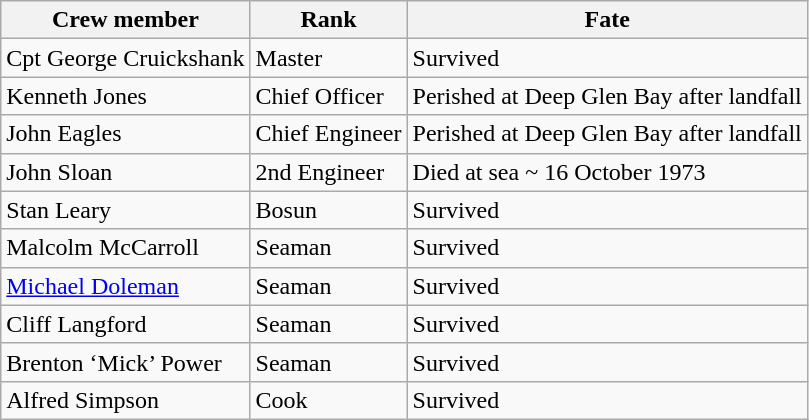<table class="wikitable">
<tr>
<th>Crew member</th>
<th>Rank</th>
<th>Fate</th>
</tr>
<tr>
<td>Cpt George Cruickshank</td>
<td>Master</td>
<td>Survived</td>
</tr>
<tr>
<td>Kenneth Jones</td>
<td>Chief Officer</td>
<td>Perished at Deep Glen Bay after landfall</td>
</tr>
<tr>
<td>John Eagles</td>
<td>Chief Engineer</td>
<td>Perished at Deep Glen Bay after landfall</td>
</tr>
<tr>
<td>John Sloan</td>
<td>2nd Engineer</td>
<td>Died at sea ~ 16 October 1973</td>
</tr>
<tr>
<td>Stan Leary</td>
<td>Bosun</td>
<td>Survived</td>
</tr>
<tr>
<td>Malcolm McCarroll</td>
<td>Seaman</td>
<td>Survived</td>
</tr>
<tr>
<td><a href='#'>Michael Doleman</a></td>
<td>Seaman</td>
<td>Survived</td>
</tr>
<tr>
<td>Cliff Langford</td>
<td>Seaman</td>
<td>Survived</td>
</tr>
<tr>
<td>Brenton ‘Mick’ Power</td>
<td>Seaman</td>
<td>Survived</td>
</tr>
<tr>
<td>Alfred Simpson</td>
<td>Cook</td>
<td>Survived</td>
</tr>
</table>
